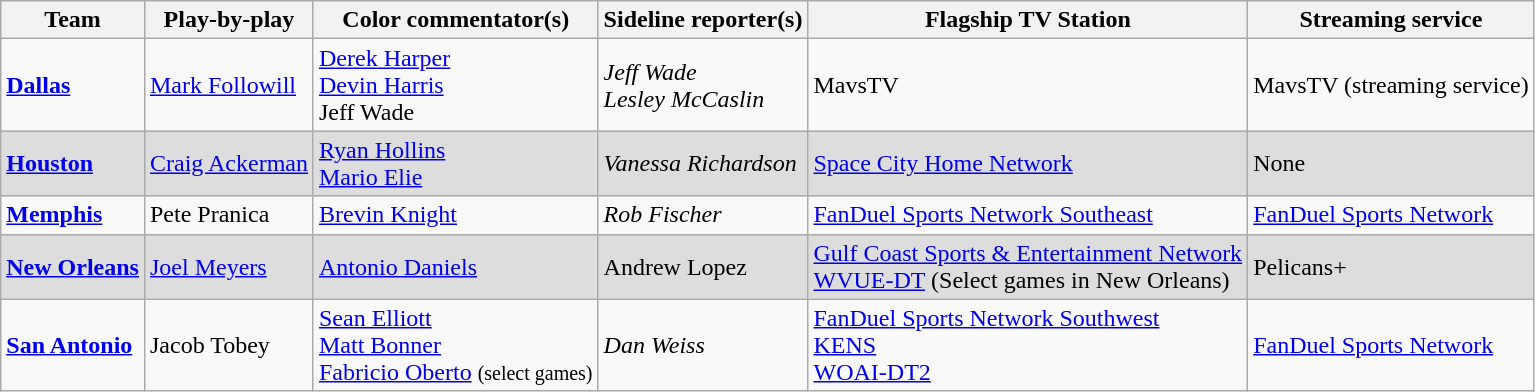<table class="wikitable">
<tr>
<th>Team</th>
<th>Play-by-play</th>
<th>Color commentator(s)</th>
<th>Sideline reporter(s)</th>
<th>Flagship TV Station</th>
<th>Streaming service</th>
</tr>
<tr>
<td><strong><a href='#'>Dallas</a></strong></td>
<td><a href='#'>Mark Followill</a></td>
<td><a href='#'>Derek Harper</a> <br> <a href='#'>Devin Harris</a> <br> Jeff Wade</td>
<td><em>Jeff Wade</em> <br> <em>Lesley McCaslin</em></td>
<td>MavsTV</td>
<td>MavsTV (streaming service)</td>
</tr>
<tr style="background:#ddd;">
<td><strong><a href='#'>Houston</a></strong></td>
<td><a href='#'>Craig Ackerman</a></td>
<td><a href='#'>Ryan Hollins</a><br><a href='#'>Mario Elie</a> </td>
<td><em>Vanessa Richardson</em></td>
<td><a href='#'>Space City Home Network</a></td>
<td>None</td>
</tr>
<tr>
<td><strong><a href='#'>Memphis</a></strong></td>
<td>Pete Pranica</td>
<td><a href='#'>Brevin Knight</a></td>
<td><em>Rob Fischer</em></td>
<td><a href='#'>FanDuel Sports Network Southeast</a></td>
<td><a href='#'>FanDuel Sports Network</a></td>
</tr>
<tr style="background:#ddd;">
<td><strong><a href='#'>New Orleans</a></strong></td>
<td><a href='#'>Joel Meyers</a></td>
<td><a href='#'>Antonio Daniels</a></td>
<td>Andrew Lopez</td>
<td><a href='#'>Gulf Coast Sports & Entertainment Network</a><br><a href='#'>WVUE-DT</a> (Select games in New Orleans)</td>
<td>Pelicans+</td>
</tr>
<tr>
<td><strong><a href='#'>San Antonio</a></strong></td>
<td>Jacob Tobey</td>
<td><a href='#'>Sean Elliott</a><br><a href='#'>Matt Bonner</a> <br><a href='#'>Fabricio Oberto</a> <small>(select games)</small></td>
<td><em>Dan Weiss</em></td>
<td><a href='#'>FanDuel Sports Network Southwest</a>  <br><a href='#'>KENS</a> <br><a href='#'>WOAI-DT2</a> </td>
<td><a href='#'>FanDuel Sports Network</a></td>
</tr>
</table>
